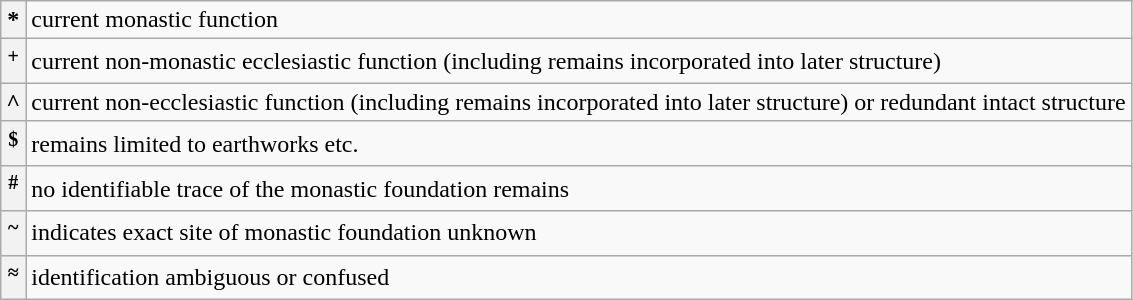<table class="wikitable">
<tr>
<th>*</th>
<td>current monastic function</td>
</tr>
<tr>
<th><sup>+</sup></th>
<td>current non-monastic ecclesiastic function (including remains incorporated into later structure)</td>
</tr>
<tr>
<th>^</th>
<td>current non-ecclesiastic function (including remains incorporated into later structure) or redundant intact structure</td>
</tr>
<tr>
<th><sup>$</sup></th>
<td>remains limited to earthworks etc.</td>
</tr>
<tr>
<th><sup>#</sup></th>
<td>no identifiable trace of the monastic foundation remains</td>
</tr>
<tr>
<th><sup>~</sup></th>
<td>indicates exact site of monastic foundation unknown</td>
</tr>
<tr>
<th><sup>≈</sup></th>
<td>identification ambiguous or confused</td>
</tr>
</table>
